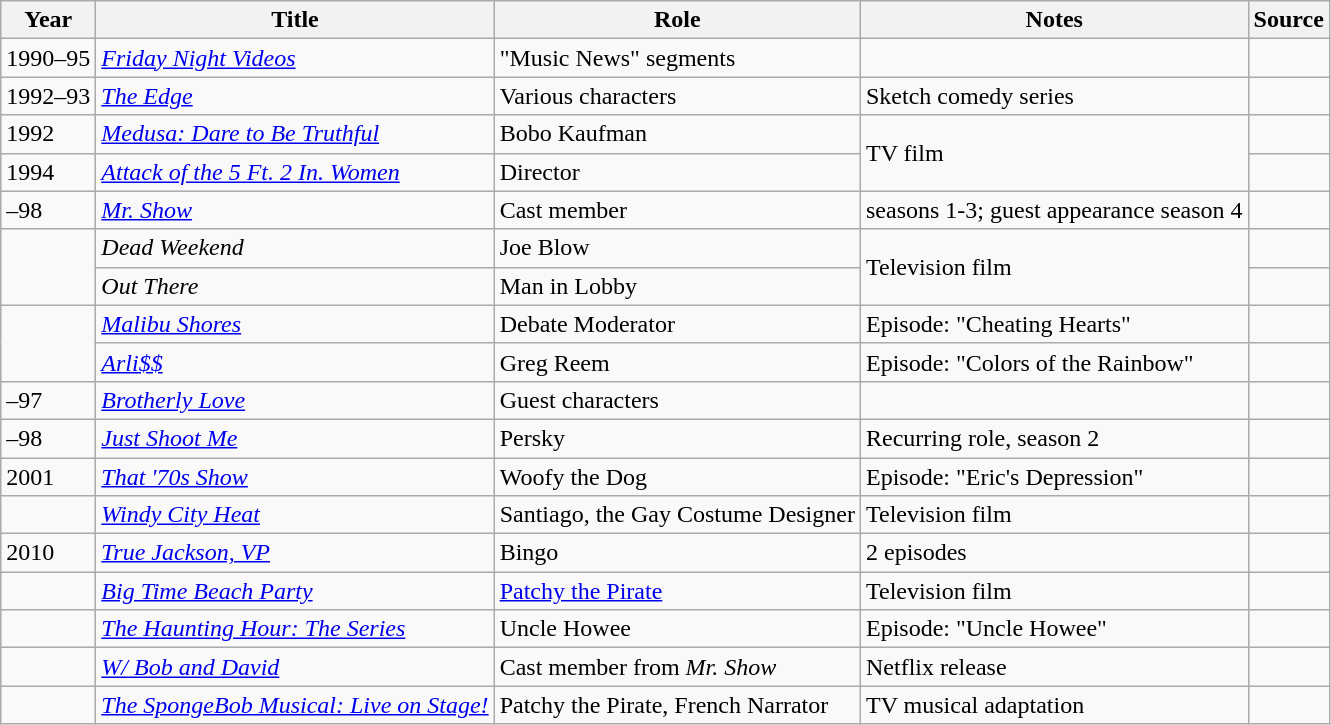<table class="wikitable sortable plainrowheaders">
<tr>
<th>Year </th>
<th>Title</th>
<th>Role </th>
<th class="unsortable">Notes</th>
<th class="unsortable">Source</th>
</tr>
<tr>
<td>1990–95</td>
<td><em><a href='#'>Friday Night Videos</a></em></td>
<td>"Music News" segments</td>
<td></td>
<td></td>
</tr>
<tr>
<td>1992–93</td>
<td><em><a href='#'>The Edge</a></em></td>
<td>Various characters</td>
<td>Sketch comedy series</td>
<td></td>
</tr>
<tr>
<td>1992</td>
<td><em><a href='#'>Medusa: Dare to Be Truthful</a></em></td>
<td>Bobo Kaufman</td>
<td rowspan="2">TV film</td>
<td></td>
</tr>
<tr>
<td>1994</td>
<td><em><a href='#'>Attack of the 5 Ft. 2 In. Women</a></em></td>
<td>Director</td>
<td></td>
</tr>
<tr>
<td>–98</td>
<td><em><a href='#'>Mr. Show</a></em></td>
<td>Cast member</td>
<td>seasons 1-3; guest appearance season 4</td>
<td></td>
</tr>
<tr>
<td rowspan="2"></td>
<td><em>Dead Weekend</em></td>
<td>Joe Blow</td>
<td rowspan="2">Television film</td>
<td></td>
</tr>
<tr>
<td><em>Out There</em></td>
<td>Man in Lobby</td>
<td></td>
</tr>
<tr>
<td rowspan="2"></td>
<td><em><a href='#'>Malibu Shores</a></em></td>
<td>Debate Moderator</td>
<td>Episode: "Cheating Hearts"</td>
<td></td>
</tr>
<tr>
<td><em><a href='#'>Arli$$</a></em></td>
<td>Greg Reem</td>
<td>Episode: "Colors of the Rainbow"</td>
<td></td>
</tr>
<tr>
<td>–97</td>
<td><em><a href='#'>Brotherly Love</a></em></td>
<td>Guest characters</td>
<td></td>
<td></td>
</tr>
<tr>
<td>–98</td>
<td><em><a href='#'>Just Shoot Me</a></em></td>
<td>Persky</td>
<td>Recurring role, season 2</td>
<td></td>
</tr>
<tr>
<td>2001</td>
<td><em><a href='#'>That '70s Show</a></em></td>
<td>Woofy the Dog</td>
<td>Episode: "Eric's Depression"</td>
<td></td>
</tr>
<tr>
<td></td>
<td><em><a href='#'>Windy City Heat</a></em></td>
<td>Santiago, the Gay Costume Designer</td>
<td>Television film</td>
<td></td>
</tr>
<tr>
<td>2010</td>
<td><em><a href='#'>True Jackson, VP</a></em></td>
<td>Bingo</td>
<td>2 episodes</td>
<td></td>
</tr>
<tr>
<td></td>
<td><em><a href='#'>Big Time Beach Party</a></em></td>
<td><a href='#'>Patchy the Pirate</a></td>
<td>Television film</td>
<td></td>
</tr>
<tr>
<td></td>
<td><em><a href='#'>The Haunting Hour: The Series</a></em></td>
<td>Uncle Howee</td>
<td>Episode: "Uncle Howee"</td>
<td></td>
</tr>
<tr>
<td></td>
<td><em><a href='#'>W/ Bob and David</a></em></td>
<td>Cast member from <em>Mr. Show</em></td>
<td>Netflix release</td>
<td></td>
</tr>
<tr>
<td></td>
<td><em><a href='#'>The SpongeBob Musical: Live on Stage!</a></em></td>
<td>Patchy the Pirate, French Narrator</td>
<td>TV musical adaptation</td>
<td></td>
</tr>
</table>
